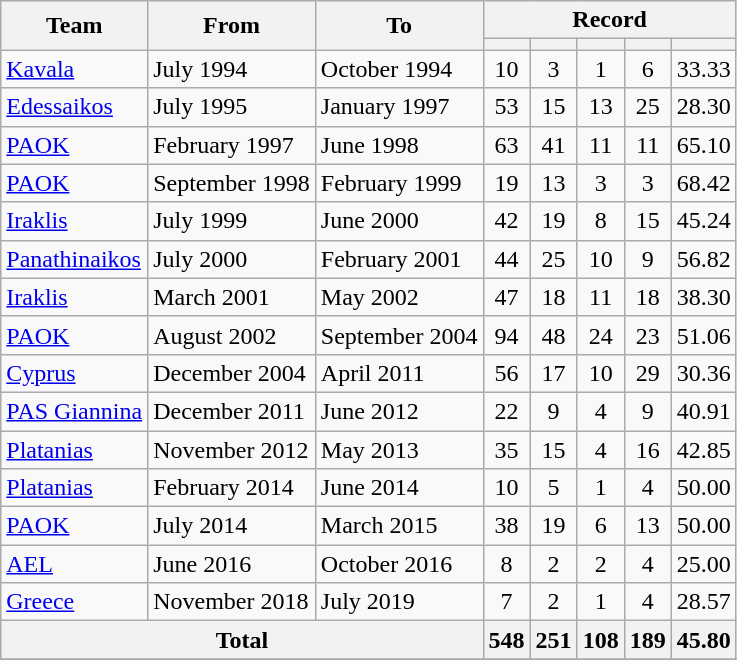<table class="wikitable" style="text-align:center">
<tr>
<th rowspan="2">Team</th>
<th rowspan="2">From</th>
<th rowspan="2">To</th>
<th colspan="5">Record</th>
</tr>
<tr>
<th></th>
<th></th>
<th></th>
<th></th>
<th></th>
</tr>
<tr>
<td align="left"><a href='#'>Kavala</a></td>
<td align="left">July 1994</td>
<td align="left">October 1994</td>
<td>10</td>
<td>3</td>
<td>1</td>
<td>6</td>
<td>33.33</td>
</tr>
<tr>
<td align="left"><a href='#'>Edessaikos</a></td>
<td align="left">July 1995</td>
<td align="left">January 1997</td>
<td>53</td>
<td>15</td>
<td>13</td>
<td>25</td>
<td>28.30</td>
</tr>
<tr>
<td align="left"><a href='#'>PAOK</a></td>
<td align="left">February 1997</td>
<td align="left">June 1998</td>
<td>63</td>
<td>41</td>
<td>11</td>
<td>11</td>
<td>65.10</td>
</tr>
<tr>
<td align="left"><a href='#'>PAOK</a></td>
<td align="left">September 1998</td>
<td align="left">February 1999</td>
<td>19</td>
<td>13</td>
<td>3</td>
<td>3</td>
<td>68.42</td>
</tr>
<tr>
<td align="left"><a href='#'>Iraklis</a></td>
<td align="left">July 1999</td>
<td align="left">June 2000</td>
<td>42</td>
<td>19</td>
<td>8</td>
<td>15</td>
<td>45.24</td>
</tr>
<tr>
<td align="left"><a href='#'>Panathinaikos</a></td>
<td align="left">July 2000</td>
<td align="left">February 2001</td>
<td>44</td>
<td>25</td>
<td>10</td>
<td>9</td>
<td>56.82</td>
</tr>
<tr>
<td align="left"><a href='#'>Iraklis</a></td>
<td align="left">March 2001</td>
<td align="left">May 2002</td>
<td>47</td>
<td>18</td>
<td>11</td>
<td>18</td>
<td>38.30</td>
</tr>
<tr>
<td align="left"><a href='#'>PAOK</a></td>
<td align="left">August 2002</td>
<td align="left">September 2004</td>
<td>94</td>
<td>48</td>
<td>24</td>
<td>23</td>
<td>51.06</td>
</tr>
<tr>
<td align="left"><a href='#'>Cyprus</a></td>
<td align="left">December 2004</td>
<td align="left">April 2011</td>
<td>56</td>
<td>17</td>
<td>10</td>
<td>29</td>
<td>30.36</td>
</tr>
<tr>
<td align="left"><a href='#'>PAS Giannina</a></td>
<td align="left">December 2011</td>
<td align="left">June 2012</td>
<td>22</td>
<td>9</td>
<td>4</td>
<td>9</td>
<td>40.91</td>
</tr>
<tr>
<td align="left"><a href='#'>Platanias</a></td>
<td align="left">November 2012</td>
<td align="left">May 2013</td>
<td>35</td>
<td>15</td>
<td>4</td>
<td>16</td>
<td>42.85</td>
</tr>
<tr>
<td align="left"><a href='#'>Platanias</a></td>
<td align="left">February 2014</td>
<td align="left">June 2014</td>
<td>10</td>
<td>5</td>
<td>1</td>
<td>4</td>
<td>50.00</td>
</tr>
<tr>
<td align="left"><a href='#'>PAOK</a></td>
<td align="left">July 2014</td>
<td align="left">March 2015</td>
<td>38</td>
<td>19</td>
<td>6</td>
<td>13</td>
<td>50.00</td>
</tr>
<tr>
<td align="left"><a href='#'>AEL</a></td>
<td align="left">June 2016</td>
<td align="left">October 2016</td>
<td>8</td>
<td>2</td>
<td>2</td>
<td>4</td>
<td>25.00</td>
</tr>
<tr>
<td align="left"><a href='#'>Greece</a></td>
<td align="left">November 2018</td>
<td align="left">July 2019</td>
<td>7</td>
<td>2</td>
<td>1</td>
<td>4</td>
<td>28.57</td>
</tr>
<tr>
<th colspan="3">Total</th>
<th>548</th>
<th>251</th>
<th>108</th>
<th>189</th>
<th>45.80</th>
</tr>
<tr>
</tr>
</table>
